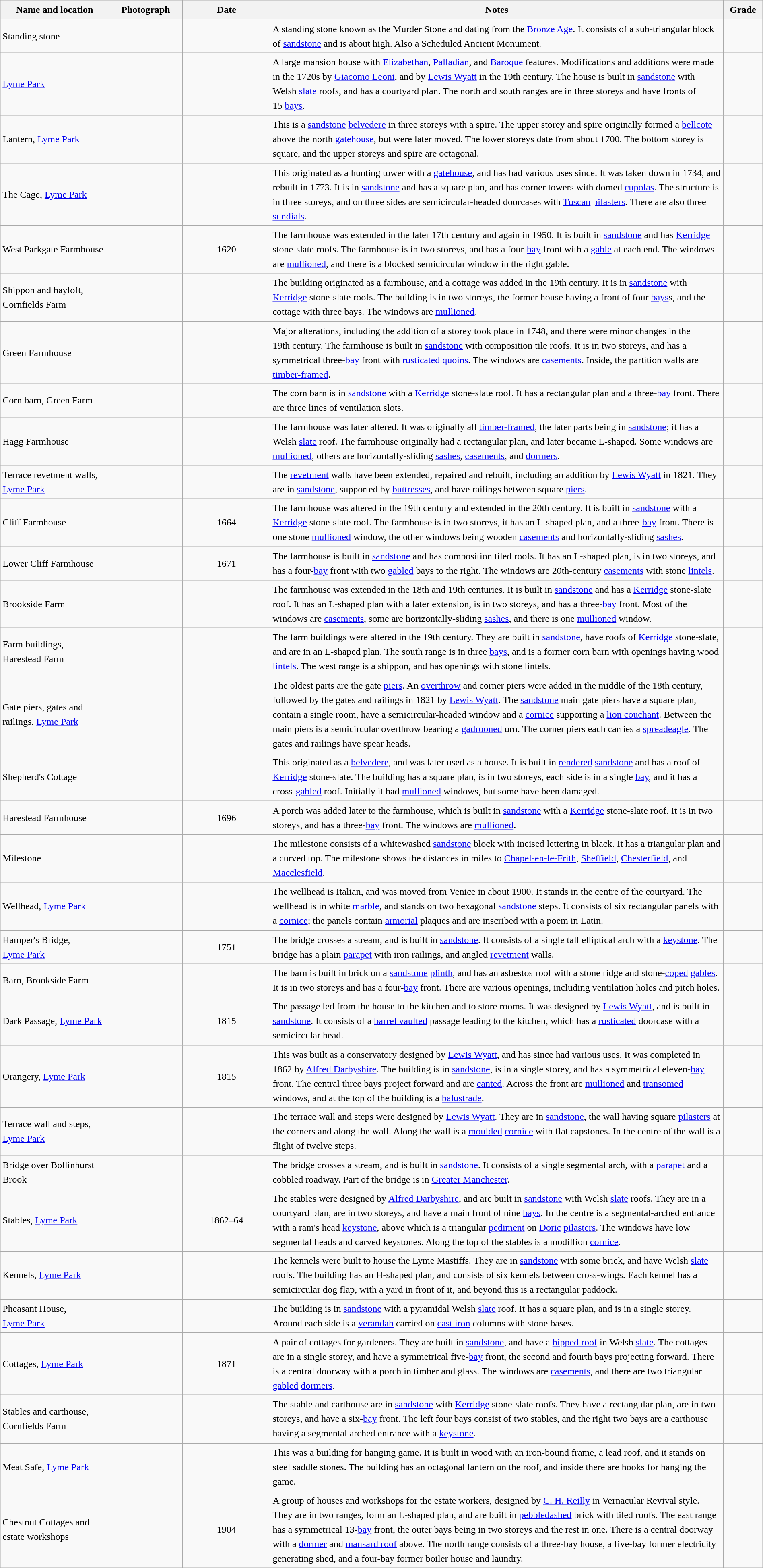<table class="wikitable sortable plainrowheaders" style="width:100%;border:0px;text-align:left;line-height:150%;">
<tr>
<th scope="col" style="width:150px">Name and location</th>
<th scope="col" style="width:100px" class="unsortable">Photograph</th>
<th scope="col" style="width:120px">Date</th>
<th scope="col" style="width:650px" class="unsortable">Notes</th>
<th scope="col" style="width:50px">Grade</th>
</tr>
<tr>
<td>Standing stone<br><small></small></td>
<td></td>
<td align="center"></td>
<td>A standing stone known as the Murder Stone and dating from the <a href='#'>Bronze Age</a>. It consists of a sub-triangular block of <a href='#'>sandstone</a> and is about  high. Also a Scheduled Ancient Monument.</td>
<td align="center" ></td>
</tr>
<tr>
<td><a href='#'>Lyme Park</a><br><small></small></td>
<td></td>
<td align="center"></td>
<td>A large mansion house with <a href='#'>Elizabethan</a>, <a href='#'>Palladian</a>, and <a href='#'>Baroque</a> features. Modifications and additions were made in the 1720s by <a href='#'>Giacomo Leoni</a>, and by <a href='#'>Lewis Wyatt</a> in the 19th century. The house is built in <a href='#'>sandstone</a> with Welsh <a href='#'>slate</a> roofs, and has a courtyard plan. The north and south ranges are in three storeys and have fronts of 15 <a href='#'>bays</a>.</td>
<td align="center" ></td>
</tr>
<tr>
<td>Lantern, <a href='#'>Lyme Park</a><br><small></small></td>
<td></td>
<td align="center"></td>
<td>This is a <a href='#'>sandstone</a> <a href='#'>belvedere</a> in three storeys with a spire. The upper storey and spire originally formed a <a href='#'>bellcote</a> above the north <a href='#'>gatehouse</a>, but were later moved. The lower storeys date from about 1700. The bottom storey is square, and the upper storeys and spire are octagonal.</td>
<td align="center" ></td>
</tr>
<tr>
<td>The Cage, <a href='#'>Lyme Park</a><br><small></small></td>
<td></td>
<td align="center"></td>
<td>This originated as a hunting tower with a <a href='#'>gatehouse</a>, and has had various uses since. It was taken down in 1734, and rebuilt in 1773. It is in <a href='#'>sandstone</a> and has a square plan, and has corner towers with domed <a href='#'>cupolas</a>. The structure is in three storeys, and on three sides are semicircular-headed doorcases with <a href='#'>Tuscan</a> <a href='#'>pilasters</a>. There are also three <a href='#'>sundials</a>.</td>
<td align="center" ></td>
</tr>
<tr>
<td>West Parkgate Farmhouse<br><small></small></td>
<td></td>
<td align="center">1620</td>
<td>The farmhouse was extended in the later 17th century and again in 1950. It is built in <a href='#'>sandstone</a> and has <a href='#'>Kerridge</a> stone-slate roofs. The farmhouse is in two storeys, and has a four-<a href='#'>bay</a> front with a <a href='#'>gable</a> at each end. The windows are <a href='#'>mullioned</a>, and there is a blocked semicircular window in the right gable.</td>
<td align="center" ></td>
</tr>
<tr>
<td>Shippon and hayloft,<br>Cornfields Farm<br><small></small></td>
<td></td>
<td align="center"></td>
<td>The building originated as a farmhouse, and a cottage was added in the 19th century. It is in <a href='#'>sandstone</a> with <a href='#'>Kerridge</a> stone-slate roofs. The building is in two storeys, the former house having a front of four <a href='#'>bays</a>s, and the cottage with three bays. The windows are <a href='#'>mullioned</a>.</td>
<td align="center" ></td>
</tr>
<tr>
<td>Green Farmhouse<br><small></small></td>
<td></td>
<td align="center"></td>
<td>Major alterations, including the addition of a storey took place in 1748, and there were minor changes in the 19th century. The farmhouse is built in <a href='#'>sandstone</a> with composition tile roofs. It is in two storeys, and has a symmetrical three-<a href='#'>bay</a> front with <a href='#'>rusticated</a> <a href='#'>quoins</a>. The windows are <a href='#'>casements</a>. Inside, the partition walls are <a href='#'>timber-framed</a>.</td>
<td align="center" ></td>
</tr>
<tr>
<td>Corn barn, Green Farm<br><small></small></td>
<td></td>
<td align="center"></td>
<td>The corn barn is in <a href='#'>sandstone</a> with a <a href='#'>Kerridge</a> stone-slate roof. It has a rectangular plan and a three-<a href='#'>bay</a> front. There are three lines of ventilation slots.</td>
<td align="center" ></td>
</tr>
<tr>
<td>Hagg Farmhouse<br><small></small></td>
<td></td>
<td align="center"></td>
<td>The farmhouse was later altered. It was originally all <a href='#'>timber-framed</a>, the later parts being in <a href='#'>sandstone</a>; it has a Welsh <a href='#'>slate</a> roof. The farmhouse originally had a rectangular plan, and later became L-shaped. Some windows are <a href='#'>mullioned</a>, others are horizontally-sliding <a href='#'>sashes</a>, <a href='#'>casements</a>, and <a href='#'>dormers</a>.</td>
<td align="center" ></td>
</tr>
<tr>
<td>Terrace revetment walls,<br><a href='#'>Lyme Park</a><br><small></small></td>
<td></td>
<td align="center"></td>
<td>The <a href='#'>revetment</a> walls have been extended, repaired and rebuilt, including an addition by <a href='#'>Lewis Wyatt</a> in 1821. They are in <a href='#'>sandstone</a>, supported by <a href='#'>buttresses</a>, and have railings between square <a href='#'>piers</a>.</td>
<td align="center" ></td>
</tr>
<tr>
<td>Cliff Farmhouse<br><small></small></td>
<td></td>
<td align="center">1664</td>
<td>The farmhouse was altered in the 19th century and extended in the 20th century. It is built in <a href='#'>sandstone</a> with a <a href='#'>Kerridge</a> stone-slate roof. The farmhouse is in two storeys, it has an L-shaped plan, and a three-<a href='#'>bay</a> front. There is one stone <a href='#'>mullioned</a> window, the other windows being wooden <a href='#'>casements</a> and horizontally-sliding <a href='#'>sashes</a>.</td>
<td align="center" ></td>
</tr>
<tr>
<td>Lower Cliff Farmhouse<br><small></small></td>
<td></td>
<td align="center">1671</td>
<td>The farmhouse is built in <a href='#'>sandstone</a> and has composition tiled roofs. It has an L-shaped plan, is in two storeys, and has a four-<a href='#'>bay</a> front with two <a href='#'>gabled</a> bays to the right. The windows are 20th-century <a href='#'>casements</a> with stone <a href='#'>lintels</a>.</td>
<td align="center" ></td>
</tr>
<tr>
<td>Brookside Farm<br><small></small></td>
<td></td>
<td align="center"></td>
<td>The farmhouse was extended in the 18th and 19th centuries. It is built in <a href='#'>sandstone</a> and has a <a href='#'>Kerridge</a> stone-slate roof. It has an L-shaped plan with a later extension, is in two storeys, and has a three-<a href='#'>bay</a> front. Most of the windows are <a href='#'>casements</a>, some are horizontally-sliding <a href='#'>sashes</a>, and there is one <a href='#'>mullioned</a> window.</td>
<td align="center" ></td>
</tr>
<tr>
<td>Farm buildings,<br>Harestead Farm<br><small></small></td>
<td></td>
<td align="center"></td>
<td>The farm buildings were altered in the 19th century. They are built in <a href='#'>sandstone</a>, have roofs of <a href='#'>Kerridge</a> stone-slate, and are in an L-shaped plan. The south range is in three <a href='#'>bays</a>, and is a former corn barn with openings having wood <a href='#'>lintels</a>. The west range is a shippon, and has openings with stone lintels.</td>
<td align="center" ></td>
</tr>
<tr>
<td>Gate piers, gates and railings, <a href='#'>Lyme Park</a><br><small></small></td>
<td></td>
<td align="center"></td>
<td>The oldest parts are the gate <a href='#'>piers</a>. An <a href='#'>overthrow</a> and corner piers were added in the middle of the 18th century, followed by the gates and railings in 1821 by <a href='#'>Lewis Wyatt</a>. The <a href='#'>sandstone</a> main gate piers have a square plan, contain a single room, have a semicircular-headed window and a <a href='#'>cornice</a> supporting a <a href='#'>lion couchant</a>. Between the main piers is a semicircular overthrow bearing a <a href='#'>gadrooned</a> urn. The corner piers each carries a <a href='#'>spreadeagle</a>. The gates and railings have spear heads.</td>
<td align="center" ></td>
</tr>
<tr>
<td>Shepherd's Cottage<br><small></small></td>
<td></td>
<td align="center"></td>
<td>This originated as a <a href='#'>belvedere</a>, and was later used as a house. It is built in <a href='#'>rendered</a> <a href='#'>sandstone</a> and has a roof of <a href='#'>Kerridge</a> stone-slate. The building has a square plan, is in two storeys, each side is in a single <a href='#'>bay</a>, and it has a cross-<a href='#'>gabled</a> roof. Initially it had <a href='#'>mullioned</a> windows, but some have been damaged.</td>
<td align="center" ></td>
</tr>
<tr>
<td>Harestead Farmhouse<br><small></small></td>
<td></td>
<td align="center">1696</td>
<td>A porch was added later to the farmhouse, which is built in <a href='#'>sandstone</a> with a <a href='#'>Kerridge</a> stone-slate roof. It is in two storeys, and has a three-<a href='#'>bay</a> front. The windows are <a href='#'>mullioned</a>.</td>
<td align="center" ></td>
</tr>
<tr>
<td>Milestone<br><small></small></td>
<td></td>
<td align="center"></td>
<td>The milestone consists of a whitewashed <a href='#'>sandstone</a> block with incised lettering in black. It has a triangular plan and a curved top. The milestone shows the distances in miles to <a href='#'>Chapel-en-le-Frith</a>, <a href='#'>Sheffield</a>, <a href='#'>Chesterfield</a>, and <a href='#'>Macclesfield</a>.</td>
<td align="center" ></td>
</tr>
<tr>
<td>Wellhead, <a href='#'>Lyme Park</a><br><small></small></td>
<td></td>
<td align="center"></td>
<td>The wellhead is Italian, and was moved from Venice in about 1900. It stands in the centre of the courtyard. The wellhead is in white <a href='#'>marble</a>, and stands on two hexagonal <a href='#'>sandstone</a> steps. It consists of six rectangular panels with a <a href='#'>cornice</a>; the panels contain <a href='#'>armorial</a> plaques and are inscribed with a poem in Latin.</td>
<td align="center" ></td>
</tr>
<tr>
<td>Hamper's Bridge,<br><a href='#'>Lyme Park</a><br><small></small></td>
<td></td>
<td align="center">1751</td>
<td>The bridge crosses a stream, and is built in <a href='#'>sandstone</a>. It consists of a single tall elliptical arch with a <a href='#'>keystone</a>. The bridge has a plain <a href='#'>parapet</a> with iron railings, and angled <a href='#'>revetment</a> walls.</td>
<td align="center" ></td>
</tr>
<tr>
<td>Barn, Brookside Farm<br><small></small></td>
<td></td>
<td align="center"></td>
<td>The barn is built in brick on a <a href='#'>sandstone</a> <a href='#'>plinth</a>, and has an asbestos roof with a stone ridge and stone-<a href='#'>coped</a> <a href='#'>gables</a>. It is in two storeys and has a four-<a href='#'>bay</a> front. There are various openings, including ventilation holes and pitch holes.</td>
<td align="center" ></td>
</tr>
<tr>
<td>Dark Passage, <a href='#'>Lyme Park</a><br><small></small></td>
<td></td>
<td align="center">1815</td>
<td>The passage led from the house to the kitchen and to store rooms. It was designed by <a href='#'>Lewis Wyatt</a>, and is built in <a href='#'>sandstone</a>. It consists of a <a href='#'>barrel vaulted</a> passage leading to the kitchen, which has a <a href='#'>rusticated</a> doorcase with a semicircular head.</td>
<td align="center" ></td>
</tr>
<tr>
<td>Orangery, <a href='#'>Lyme Park</a><br><small></small></td>
<td></td>
<td align="center">1815</td>
<td>This was built as a conservatory designed by <a href='#'>Lewis Wyatt</a>, and has since had various uses. It was completed in 1862 by <a href='#'>Alfred Darbyshire</a>. The building is in <a href='#'>sandstone</a>, is in a single storey, and has a symmetrical eleven-<a href='#'>bay</a> front. The central three bays project forward and are <a href='#'>canted</a>. Across the front are <a href='#'>mullioned</a> and <a href='#'>transomed</a> windows, and at the top of the building is a <a href='#'>balustrade</a>.</td>
<td align="center" ></td>
</tr>
<tr>
<td>Terrace wall and steps, <a href='#'>Lyme Park</a><br><small></small></td>
<td></td>
<td align="center"></td>
<td>The terrace wall and steps were designed by <a href='#'>Lewis Wyatt</a>. They are in <a href='#'>sandstone</a>, the wall having square <a href='#'>pilasters</a> at the corners and along the wall. Along the wall is a <a href='#'>moulded</a> <a href='#'>cornice</a> with flat capstones. In the centre of the wall is a flight of twelve steps.</td>
<td align="center" ></td>
</tr>
<tr>
<td>Bridge over Bollinhurst Brook<br><small></small></td>
<td></td>
<td align="center"></td>
<td>The bridge crosses a stream, and is built in <a href='#'>sandstone</a>. It consists of a single segmental arch, with a <a href='#'>parapet</a> and a cobbled roadway. Part of the bridge is in <a href='#'>Greater Manchester</a>.</td>
<td align="center" ></td>
</tr>
<tr>
<td>Stables, <a href='#'>Lyme Park</a><br><small></small></td>
<td></td>
<td align="center">1862–64</td>
<td>The stables were designed by <a href='#'>Alfred Darbyshire</a>, and are built in <a href='#'>sandstone</a> with Welsh <a href='#'>slate</a> roofs. They are in a courtyard plan, are in two storeys, and have a main front of nine <a href='#'>bays</a>. In the centre is a segmental-arched entrance with a ram's head <a href='#'>keystone</a>, above which is a triangular <a href='#'>pediment</a> on <a href='#'>Doric</a> <a href='#'>pilasters</a>. The windows have low segmental heads and carved keystones. Along the top of the stables is a modillion <a href='#'>cornice</a>.</td>
<td align="center" ></td>
</tr>
<tr>
<td>Kennels, <a href='#'>Lyme Park</a><br><small></small></td>
<td></td>
<td align="center"></td>
<td>The kennels were built to house the Lyme Mastiffs. They are in <a href='#'>sandstone</a> with some brick, and have Welsh <a href='#'>slate</a> roofs. The building has an H-shaped plan, and consists of six kennels between cross-wings. Each kennel has a semicircular dog flap, with a yard in front of it, and beyond this is a rectangular paddock.</td>
<td align="center" ></td>
</tr>
<tr>
<td>Pheasant House,<br><a href='#'>Lyme Park</a><br><small></small></td>
<td></td>
<td align="center"></td>
<td>The building is in <a href='#'>sandstone</a> with a pyramidal Welsh <a href='#'>slate</a> roof. It has a square plan, and is in a single storey. Around each side is a <a href='#'>verandah</a> carried on <a href='#'>cast iron</a> columns with stone bases.</td>
<td align="center" ></td>
</tr>
<tr>
<td>Cottages, <a href='#'>Lyme Park</a><br><small></small></td>
<td></td>
<td align="center">1871</td>
<td>A pair of cottages for gardeners. They are built in <a href='#'>sandstone</a>, and have a <a href='#'>hipped roof</a> in Welsh <a href='#'>slate</a>. The cottages are in a single storey, and have a symmetrical five-<a href='#'>bay</a> front, the second and fourth bays projecting forward. There is a central doorway with a porch in timber and glass. The windows are <a href='#'>casements</a>, and there are two triangular <a href='#'>gabled</a> <a href='#'>dormers</a>.</td>
<td align="center" ></td>
</tr>
<tr>
<td>Stables and carthouse,<br>Cornfields Farm<br><small></small></td>
<td></td>
<td align="center"></td>
<td>The stable and carthouse are in <a href='#'>sandstone</a> with <a href='#'>Kerridge</a> stone-slate roofs. They have a rectangular plan, are in two storeys, and have a six-<a href='#'>bay</a> front. The left four bays consist of two stables, and the right two bays are a carthouse having a segmental arched entrance with a <a href='#'>keystone</a>.</td>
<td align="center" ></td>
</tr>
<tr>
<td>Meat Safe, <a href='#'>Lyme Park</a><br><small></small></td>
<td></td>
<td align="center"></td>
<td>This was a building for hanging game. It is built in wood with an iron-bound frame, a lead roof, and it stands on steel saddle stones. The building has an octagonal lantern on the roof, and inside there are hooks for hanging the game.</td>
<td align="center" ></td>
</tr>
<tr>
<td>Chestnut Cottages and estate workshops<br><small></small></td>
<td></td>
<td align="center">1904</td>
<td>A group of houses and workshops for the estate workers, designed by <a href='#'>C. H. Reilly</a> in Vernacular Revival style. They are in two ranges, form an L-shaped plan, and are built in <a href='#'>pebbledashed</a> brick with tiled roofs. The east range has a symmetrical 13-<a href='#'>bay</a> front, the outer bays being in two storeys and the rest in one. There is a central doorway with a <a href='#'>dormer</a> and <a href='#'>mansard roof</a> above. The north range consists of a three-bay house, a five-bay former electricity generating shed, and a four-bay former boiler house and laundry.</td>
<td align="center" ></td>
</tr>
<tr>
</tr>
</table>
